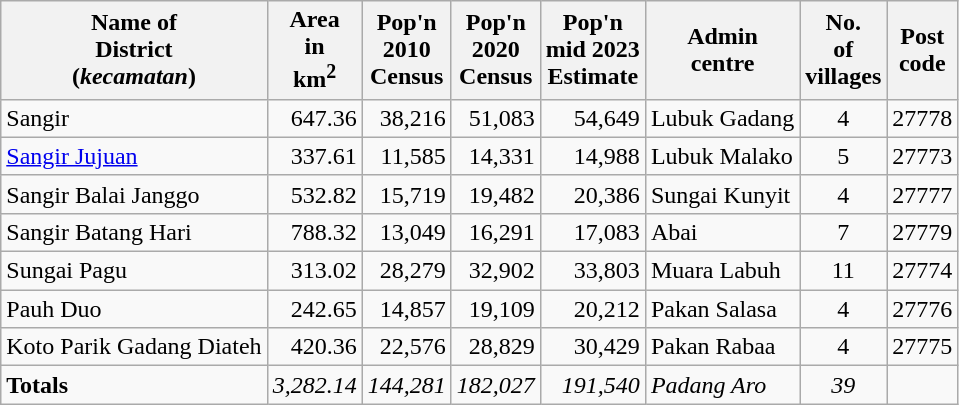<table class="wikitable">
<tr>
<th>Name of<br>District<br>(<em>kecamatan</em>)</th>
<th>Area <br>in <br>km<sup>2</sup></th>
<th>Pop'n <br> 2010<br> Census</th>
<th>Pop'n <br>2020 <br>Census</th>
<th>Pop'n <br>mid 2023 <br>Estimate</th>
<th>Admin<br> centre</th>
<th>No.<br>of<br>villages</th>
<th>Post<br>code</th>
</tr>
<tr>
<td>Sangir</td>
<td align="right">647.36</td>
<td align="right">38,216</td>
<td align="right">51,083</td>
<td align="right">54,649</td>
<td>Lubuk Gadang</td>
<td align="center">4</td>
<td>27778</td>
</tr>
<tr>
<td><a href='#'>Sangir Jujuan</a></td>
<td align="right">337.61</td>
<td align="right">11,585</td>
<td align="right">14,331</td>
<td align="right">14,988</td>
<td>Lubuk Malako</td>
<td align="center">5</td>
<td>27773</td>
</tr>
<tr>
<td>Sangir Balai Janggo</td>
<td align="right">532.82</td>
<td align="right">15,719</td>
<td align="right">19,482</td>
<td align="right">20,386</td>
<td>Sungai Kunyit</td>
<td align="center">4</td>
<td>27777</td>
</tr>
<tr>
<td>Sangir Batang Hari</td>
<td align="right">788.32</td>
<td align="right">13,049</td>
<td align="right">16,291</td>
<td align="right">17,083</td>
<td>Abai</td>
<td align="center">7</td>
<td>27779</td>
</tr>
<tr>
<td>Sungai Pagu</td>
<td align="right">313.02</td>
<td align="right">28,279</td>
<td align="right">32,902</td>
<td align="right">33,803</td>
<td>Muara Labuh</td>
<td align="center">11</td>
<td>27774</td>
</tr>
<tr>
<td>Pauh Duo</td>
<td align="right">242.65</td>
<td align="right">14,857</td>
<td align="right">19,109</td>
<td align="right">20,212</td>
<td>Pakan Salasa</td>
<td align="center">4</td>
<td>27776</td>
</tr>
<tr>
<td>Koto Parik Gadang Diateh</td>
<td align="right">420.36</td>
<td align="right">22,576</td>
<td align="right">28,829</td>
<td align="right">30,429</td>
<td>Pakan Rabaa</td>
<td align="center">4</td>
<td>27775</td>
</tr>
<tr>
<td><strong>Totals</strong></td>
<td align="right"><em>3,282.14</em></td>
<td align="right"><em>144,281</em></td>
<td align="right"><em>182,027</em></td>
<td align="right"><em>191,540</em></td>
<td><em>Padang Aro</em></td>
<td align="center"><em>39</em></td>
<td></td>
</tr>
</table>
